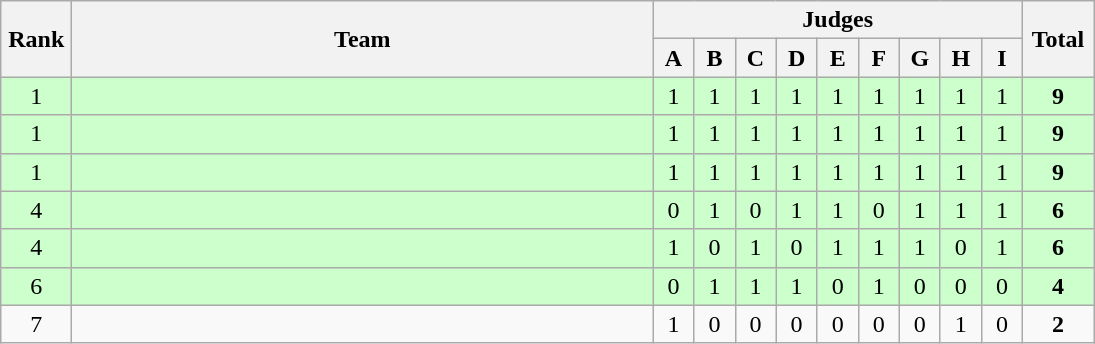<table class=wikitable style="text-align:center">
<tr>
<th rowspan="2" width=40>Rank</th>
<th rowspan="2" width=380>Team</th>
<th colspan="9">Judges</th>
<th rowspan="2" width=40>Total</th>
</tr>
<tr>
<th width=20>A</th>
<th width=20>B</th>
<th width=20>C</th>
<th width=20>D</th>
<th width=20>E</th>
<th width=20>F</th>
<th width=20>G</th>
<th width=20>H</th>
<th width=20>I</th>
</tr>
<tr bgcolor="ccffcc">
<td>1</td>
<td align=left></td>
<td>1</td>
<td>1</td>
<td>1</td>
<td>1</td>
<td>1</td>
<td>1</td>
<td>1</td>
<td>1</td>
<td>1</td>
<td><strong>9</strong></td>
</tr>
<tr bgcolor="ccffcc">
<td>1</td>
<td align=left></td>
<td>1</td>
<td>1</td>
<td>1</td>
<td>1</td>
<td>1</td>
<td>1</td>
<td>1</td>
<td>1</td>
<td>1</td>
<td><strong>9</strong></td>
</tr>
<tr bgcolor="ccffcc">
<td>1</td>
<td align=left></td>
<td>1</td>
<td>1</td>
<td>1</td>
<td>1</td>
<td>1</td>
<td>1</td>
<td>1</td>
<td>1</td>
<td>1</td>
<td><strong>9</strong></td>
</tr>
<tr bgcolor="ccffcc">
<td>4</td>
<td align=left></td>
<td>0</td>
<td>1</td>
<td>0</td>
<td>1</td>
<td>1</td>
<td>0</td>
<td>1</td>
<td>1</td>
<td>1</td>
<td><strong>6</strong></td>
</tr>
<tr bgcolor="ccffcc">
<td>4</td>
<td align=left></td>
<td>1</td>
<td>0</td>
<td>1</td>
<td>0</td>
<td>1</td>
<td>1</td>
<td>1</td>
<td>0</td>
<td>1</td>
<td><strong>6</strong></td>
</tr>
<tr bgcolor="ccffcc">
<td>6</td>
<td align=left></td>
<td>0</td>
<td>1</td>
<td>1</td>
<td>1</td>
<td>0</td>
<td>1</td>
<td>0</td>
<td>0</td>
<td>0</td>
<td><strong>4</strong></td>
</tr>
<tr>
<td>7</td>
<td align=left></td>
<td>1</td>
<td>0</td>
<td>0</td>
<td>0</td>
<td>0</td>
<td>0</td>
<td>0</td>
<td>1</td>
<td>0</td>
<td><strong>2</strong></td>
</tr>
</table>
